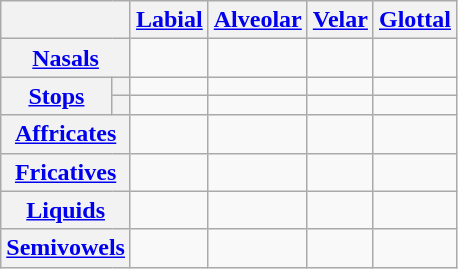<table class="wikitable" style=text-align:center>
<tr>
<th colspan=2></th>
<th><a href='#'>Labial</a></th>
<th><a href='#'>Alveolar</a></th>
<th><a href='#'>Velar</a></th>
<th><a href='#'>Glottal</a></th>
</tr>
<tr>
<th colspan=2><a href='#'>Nasals</a></th>
<td></td>
<td></td>
<td></td>
<td></td>
</tr>
<tr>
<th rowspan=2><a href='#'>Stops</a></th>
<th></th>
<td></td>
<td></td>
<td></td>
<td></td>
</tr>
<tr>
<th></th>
<td></td>
<td></td>
<td></td>
<td></td>
</tr>
<tr>
<th colspan=2><a href='#'>Affricates</a></th>
<td></td>
<td></td>
<td></td>
<td></td>
</tr>
<tr>
<th colspan=2><a href='#'>Fricatives</a></th>
<td></td>
<td> </td>
<td></td>
<td></td>
</tr>
<tr>
<th colspan=2><a href='#'>Liquids</a></th>
<td></td>
<td> </td>
<td></td>
<td></td>
</tr>
<tr>
<th colspan="2"><a href='#'>Semivowels</a></th>
<td></td>
<td></td>
<td></td>
<td></td>
</tr>
</table>
